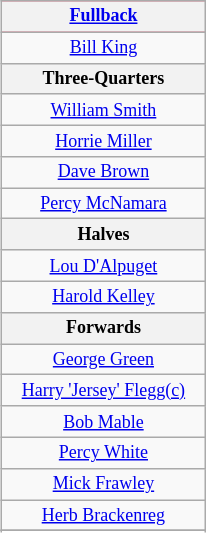<table class="wikitable" style="float:right; font-size:75%;">
<tr style="background:#f03;">
<th style="width:130px;"><a href='#'>Fullback</a></th>
</tr>
<tr align=center>
<td><a href='#'>Bill King</a></td>
</tr>
<tr align=center>
<th style="width:130px;">Three-Quarters</th>
</tr>
<tr align=center>
<td><a href='#'>William Smith</a></td>
</tr>
<tr align=center>
<td><a href='#'>Horrie Miller</a></td>
</tr>
<tr align=center>
<td><a href='#'>Dave Brown</a></td>
</tr>
<tr align=center>
<td><a href='#'>Percy McNamara</a></td>
</tr>
<tr align=center>
<th style="width:130px;">Halves</th>
</tr>
<tr align=center>
<td><a href='#'>Lou D'Alpuget</a></td>
</tr>
<tr align=center>
<td><a href='#'>Harold Kelley</a></td>
</tr>
<tr align=center>
<th style="width:130px;">Forwards</th>
</tr>
<tr align=center>
<td><a href='#'>George Green</a></td>
</tr>
<tr align=center>
<td><a href='#'>Harry 'Jersey' Flegg(c)</a></td>
</tr>
<tr align=center>
<td><a href='#'>Bob Mable</a></td>
</tr>
<tr align=center>
<td><a href='#'>Percy White</a></td>
</tr>
<tr align=center>
<td><a href='#'>Mick Frawley</a></td>
</tr>
<tr align=center>
<td><a href='#'>Herb Brackenreg</a></td>
</tr>
<tr align=center>
</tr>
<tr>
</tr>
</table>
